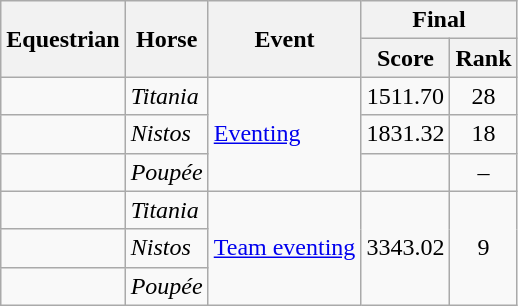<table class="wikitable sortable" style="text-align:center">
<tr>
<th rowspan=2>Equestrian</th>
<th rowspan=2>Horse</th>
<th rowspan=2>Event</th>
<th colspan=2>Final</th>
</tr>
<tr>
<th>Score</th>
<th>Rank</th>
</tr>
<tr>
<td align=left></td>
<td align=left><em>Titania</em></td>
<td align=left rowspan=3><a href='#'>Eventing</a></td>
<td>1511.70</td>
<td>28</td>
</tr>
<tr>
<td align=left></td>
<td align=left><em>Nistos</em></td>
<td>1831.32</td>
<td>18</td>
</tr>
<tr>
<td align=left></td>
<td align=left><em>Poupée</em></td>
<td></td>
<td>–</td>
</tr>
<tr>
<td align=left></td>
<td align=left><em>Titania</em></td>
<td align=left rowspan=3><a href='#'>Team eventing</a></td>
<td rowspan=3>3343.02</td>
<td rowspan=3>9</td>
</tr>
<tr>
<td align=left></td>
<td align=left><em>Nistos</em></td>
</tr>
<tr>
<td align=left></td>
<td align=left><em>Poupée</em></td>
</tr>
</table>
